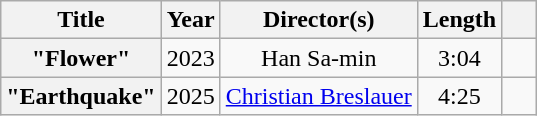<table class="wikitable plainrowheaders" style="text-align:center">
<tr>
<th scope="col">Title</th>
<th scope="col">Year</th>
<th scope="col">Director(s)</th>
<th scope="col">Length</th>
<th scope="col" style="width:1em"></th>
</tr>
<tr>
<th scope="row">"Flower"</th>
<td>2023</td>
<td>Han Sa-min</td>
<td>3:04</td>
<td></td>
</tr>
<tr>
<th scope="row">"Earthquake"</th>
<td>2025</td>
<td><a href='#'>Christian Breslauer</a></td>
<td>4:25</td>
<td></td>
</tr>
</table>
